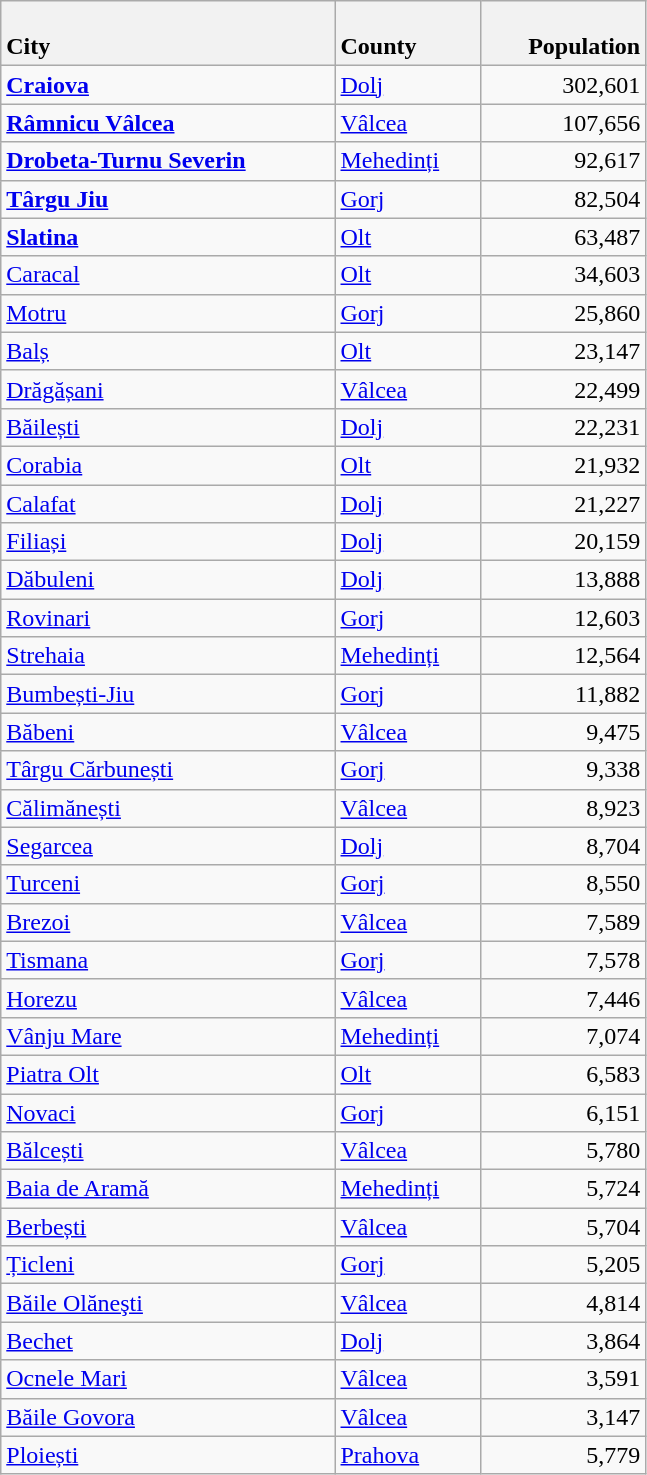<table cellpadding="0" style="width:431px;" class="wikitable sortable">
<tr>
<th style="text-align:left;"><br>City</th>
<th style="text-align:left;"><br>County</th>
<th style="text-align:right;"><br>Population</th>
</tr>
<tr>
<td><strong><a href='#'>Craiova</a></strong></td>
<td><a href='#'>Dolj</a></td>
<td style="text-align:right;">302,601</td>
</tr>
<tr>
<td><strong><a href='#'>Râmnicu Vâlcea</a></strong></td>
<td><a href='#'>Vâlcea</a></td>
<td style="text-align:right;">107,656</td>
</tr>
<tr>
<td><strong><a href='#'>Drobeta-Turnu Severin</a></strong></td>
<td><a href='#'>Mehedinți</a></td>
<td style="text-align:right;">92,617</td>
</tr>
<tr>
<td><strong><a href='#'>Târgu Jiu</a></strong></td>
<td><a href='#'>Gorj</a></td>
<td style="text-align:right;">82,504</td>
</tr>
<tr>
<td><strong><a href='#'>Slatina</a></strong></td>
<td><a href='#'>Olt</a></td>
<td style="text-align:right;">63,487</td>
</tr>
<tr>
<td><a href='#'>Caracal</a></td>
<td><a href='#'>Olt</a></td>
<td style="text-align:right;">34,603</td>
</tr>
<tr>
<td><a href='#'>Motru</a></td>
<td><a href='#'>Gorj</a></td>
<td style="text-align:right;">25,860</td>
</tr>
<tr>
<td><a href='#'>Balș</a></td>
<td><a href='#'>Olt</a></td>
<td style="text-align:right;">23,147</td>
</tr>
<tr>
<td><a href='#'>Drăgășani</a></td>
<td><a href='#'>Vâlcea</a></td>
<td style="text-align:right;">22,499</td>
</tr>
<tr>
<td><a href='#'>Băilești</a></td>
<td><a href='#'>Dolj</a></td>
<td style="text-align:right;">22,231</td>
</tr>
<tr>
<td><a href='#'>Corabia</a></td>
<td><a href='#'>Olt</a></td>
<td style="text-align:right;">21,932</td>
</tr>
<tr>
<td><a href='#'>Calafat</a></td>
<td><a href='#'>Dolj</a></td>
<td style="text-align:right;">21,227</td>
</tr>
<tr>
<td><a href='#'>Filiași</a></td>
<td><a href='#'>Dolj</a></td>
<td style="text-align:right;">20,159</td>
</tr>
<tr>
<td><a href='#'>Dăbuleni</a></td>
<td><a href='#'>Dolj</a></td>
<td style="text-align:right;">13,888</td>
</tr>
<tr>
<td><a href='#'>Rovinari</a></td>
<td><a href='#'>Gorj</a></td>
<td style="text-align:right;">12,603</td>
</tr>
<tr>
<td><a href='#'>Strehaia</a></td>
<td><a href='#'>Mehedinți</a></td>
<td style="text-align:right;">12,564</td>
</tr>
<tr>
<td><a href='#'>Bumbești-Jiu</a></td>
<td><a href='#'>Gorj</a></td>
<td style="text-align:right;">11,882</td>
</tr>
<tr>
<td><a href='#'>Băbeni</a></td>
<td><a href='#'>Vâlcea</a></td>
<td style="text-align:right;">9,475</td>
</tr>
<tr>
<td><a href='#'>Târgu Cărbunești</a></td>
<td><a href='#'>Gorj</a></td>
<td style="text-align:right;">9,338</td>
</tr>
<tr>
<td><a href='#'>Călimănești</a></td>
<td><a href='#'>Vâlcea</a></td>
<td style="text-align:right;">8,923</td>
</tr>
<tr>
<td><a href='#'>Segarcea</a></td>
<td><a href='#'>Dolj</a></td>
<td style="text-align:right;">8,704</td>
</tr>
<tr>
<td><a href='#'>Turceni</a></td>
<td><a href='#'>Gorj</a></td>
<td style="text-align:right;">8,550</td>
</tr>
<tr>
<td><a href='#'>Brezoi</a></td>
<td><a href='#'>Vâlcea</a></td>
<td style="text-align:right;">7,589</td>
</tr>
<tr>
<td><a href='#'>Tismana</a></td>
<td><a href='#'>Gorj</a></td>
<td style="text-align:right;">7,578</td>
</tr>
<tr>
<td><a href='#'>Horezu</a></td>
<td><a href='#'>Vâlcea</a></td>
<td style="text-align:right;">7,446</td>
</tr>
<tr>
<td><a href='#'>Vânju Mare</a></td>
<td><a href='#'>Mehedinți</a></td>
<td style="text-align:right;">7,074</td>
</tr>
<tr>
<td><a href='#'>Piatra Olt</a></td>
<td><a href='#'>Olt</a></td>
<td style="text-align:right;">6,583</td>
</tr>
<tr>
<td><a href='#'>Novaci</a></td>
<td><a href='#'>Gorj</a></td>
<td style="text-align:right;">6,151</td>
</tr>
<tr>
<td><a href='#'>Bălcești</a></td>
<td><a href='#'>Vâlcea</a></td>
<td style="text-align:right;">5,780</td>
</tr>
<tr>
<td><a href='#'>Baia de Aramă</a></td>
<td><a href='#'>Mehedinți</a></td>
<td style="text-align:right;">5,724</td>
</tr>
<tr>
<td><a href='#'>Berbești</a></td>
<td><a href='#'>Vâlcea</a></td>
<td style="text-align:right;">5,704</td>
</tr>
<tr>
<td><a href='#'>Țicleni</a></td>
<td><a href='#'>Gorj</a></td>
<td style="text-align:right;">5,205</td>
</tr>
<tr>
<td><a href='#'>Băile Olăneşti</a></td>
<td><a href='#'>Vâlcea</a></td>
<td style="text-align:right;">4,814</td>
</tr>
<tr>
<td><a href='#'>Bechet</a></td>
<td><a href='#'>Dolj</a></td>
<td style="text-align:right;">3,864</td>
</tr>
<tr>
<td><a href='#'>Ocnele Mari</a></td>
<td><a href='#'>Vâlcea</a></td>
<td style="text-align:right;">3,591</td>
</tr>
<tr>
<td><a href='#'>Băile Govora</a></td>
<td><a href='#'>Vâlcea</a></td>
<td style="text-align:right;">3,147</td>
</tr>
<tr>
<td><a href='#'>Ploiești</a></td>
<td><a href='#'>Prahova</a></td>
<td style="text-align:right;">5,779</td>
</tr>
</table>
